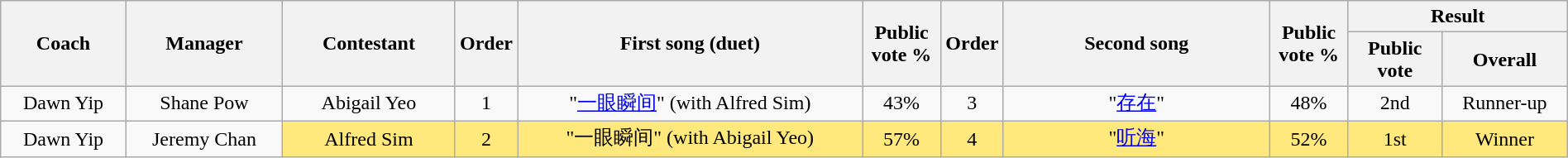<table class="wikitable" style="text-align: center; width:100%;">
<tr>
<th rowspan=2 style="width:8%;">Coach</th>
<th rowspan=2 style="width:10%;">Manager</th>
<th rowspan=2 style="width:11%;">Contestant</th>
<th rowspan=2 style="width:4%;">Order</th>
<th rowspan=2 style="width:22%;">First song (duet)</th>
<th rowspan=2 style="width:5%;">Public vote %</th>
<th rowspan=2 style="width:4%;">Order</th>
<th rowspan=2 style="width:17%;">Second song</th>
<th rowspan=2 style="width:5%;">Public vote %</th>
<th colspan=2>Result</th>
</tr>
<tr>
<th style="width:6%;">Public vote</th>
<th style="width:8%;">Overall</th>
</tr>
<tr>
<td>Dawn Yip</td>
<td>Shane Pow</td>
<td>Abigail Yeo</td>
<td>1</td>
<td>"<a href='#'>一眼瞬间</a>" (with Alfred Sim)</td>
<td>43%</td>
<td>3</td>
<td>"<a href='#'>存在</a>"</td>
<td>48%</td>
<td>2nd</td>
<td>Runner-up</td>
</tr>
<tr>
<td>Dawn Yip</td>
<td>Jeremy Chan</td>
<td style="background:#ffe87c;">Alfred Sim</td>
<td style="background:#ffe87c;">2</td>
<td style="background:#ffe87c;">"一眼瞬间" (with Abigail Yeo)</td>
<td style="background:#ffe87c;">57%</td>
<td style="background:#ffe87c;">4</td>
<td style="background:#ffe87c;">"<a href='#'>听海</a>"</td>
<td style="background:#ffe87c;">52%</td>
<td style="background:#ffe87c;">1st</td>
<td style="background:#ffe87c;">Winner</td>
</tr>
</table>
